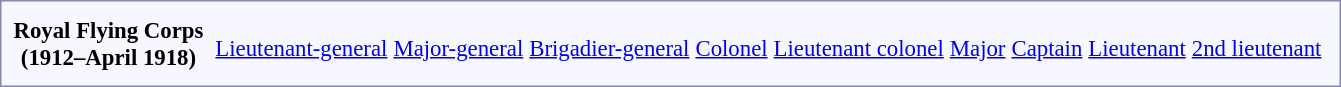<table style="border:1px solid #8888aa; background-color:#f7f8ff; padding:5px; font-size:95%; margin: 0px 12px 12px 0px;">
<tr style="background-color:#CCCCCC; text-align:center;">
</tr>
<tr style="text-align:center;">
<th rowspan=2><strong> Royal Flying Corps</strong><br>(1912–April 1918)</th>
<td colspan=4 rowspan=2></td>
<td colspan=2></td>
<td colspan=2></td>
<td colspan=2></td>
<td colspan=2></td>
<td colspan=2></td>
<td colspan=2></td>
<td colspan=2></td>
<td colspan=3></td>
<td colspan=3></td>
<td colspan=12></td>
</tr>
<tr style="text-align:center;">
<td colspan=2><a href='#'>Lieutenant-general</a></td>
<td colspan=2><a href='#'>Major-general</a></td>
<td colspan=2><a href='#'>Brigadier-general</a></td>
<td colspan=2><a href='#'>Colonel</a></td>
<td colspan=2><a href='#'>Lieutenant colonel</a></td>
<td colspan=2><a href='#'>Major</a></td>
<td colspan=2><a href='#'>Captain</a></td>
<td colspan=3><a href='#'>Lieutenant</a></td>
<td colspan=3><a href='#'>2nd lieutenant</a></td>
</tr>
<tr>
</tr>
</table>
